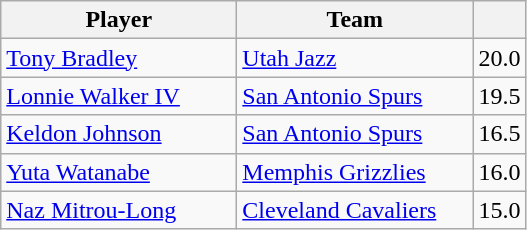<table class="wikitable" style="text-align:left">
<tr>
<th width="150px">Player</th>
<th width="150px">Team</th>
<th width="25px"></th>
</tr>
<tr>
<td><a href='#'>Tony Bradley</a></td>
<td><a href='#'>Utah Jazz</a></td>
<td align="center">20.0</td>
</tr>
<tr>
<td><a href='#'>Lonnie Walker IV</a></td>
<td><a href='#'>San Antonio Spurs</a></td>
<td align="center">19.5</td>
</tr>
<tr>
<td><a href='#'>Keldon Johnson</a></td>
<td><a href='#'>San Antonio Spurs</a></td>
<td align="center">16.5</td>
</tr>
<tr>
<td><a href='#'>Yuta Watanabe</a></td>
<td><a href='#'>Memphis Grizzlies</a></td>
<td align="center">16.0</td>
</tr>
<tr>
<td><a href='#'>Naz Mitrou-Long</a></td>
<td><a href='#'>Cleveland Cavaliers</a></td>
<td align="center">15.0</td>
</tr>
</table>
